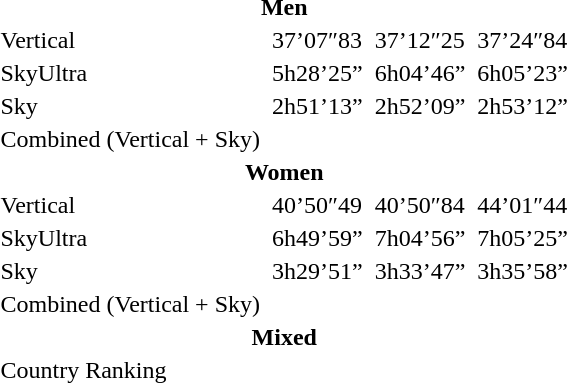<table>
<tr>
<th colspan=7>Men</th>
</tr>
<tr>
<td>Vertical</td>
<td></td>
<td>37’07″83</td>
<td></td>
<td>37’12″25</td>
<td></td>
<td>37’24″84</td>
</tr>
<tr>
<td>SkyUltra</td>
<td></td>
<td>5h28’25”</td>
<td></td>
<td>6h04’46”</td>
<td></td>
<td>6h05’23”</td>
</tr>
<tr>
<td>Sky</td>
<td></td>
<td>2h51’13”</td>
<td></td>
<td>2h52’09”</td>
<td></td>
<td>2h53’12”</td>
</tr>
<tr>
<td>Combined (Vertical + Sky)</td>
<td colspan=2></td>
<td colspan=2></td>
<td colspan=2></td>
</tr>
<tr>
<th colspan=7>Women</th>
</tr>
<tr>
<td>Vertical</td>
<td></td>
<td>40’50″49</td>
<td></td>
<td>40’50″84</td>
<td></td>
<td>44’01″44</td>
</tr>
<tr>
<td>SkyUltra</td>
<td></td>
<td>6h49’59”</td>
<td></td>
<td>7h04’56”</td>
<td></td>
<td>7h05’25”</td>
</tr>
<tr>
<td>Sky</td>
<td></td>
<td>3h29’51”</td>
<td></td>
<td>3h33’47”</td>
<td></td>
<td>3h35’58”</td>
</tr>
<tr>
<td>Combined (Vertical + Sky)</td>
<td colspan=2></td>
<td colspan=2></td>
<td colspan=2></td>
</tr>
<tr>
<th colspan=7>Mixed</th>
</tr>
<tr>
<td>Country Ranking</td>
<td colspan=2></td>
<td colspan=2></td>
<td colspan=2></td>
</tr>
</table>
